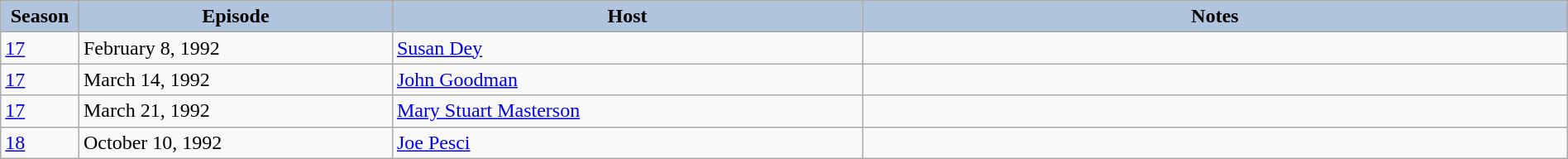<table class="wikitable" style="width:100%;">
<tr>
<th style="background:#B0C4DE;" width="5%">Season</th>
<th style="background:#B0C4DE;" width="20%">Episode</th>
<th style="background:#B0C4DE;" width="30%">Host</th>
<th style="background:#B0C4DE;" width="45%">Notes</th>
</tr>
<tr>
<td><a href='#'>17</a></td>
<td>February 8, 1992</td>
<td><a href='#'>Susan Dey</a></td>
<td></td>
</tr>
<tr>
<td><a href='#'>17</a></td>
<td>March 14, 1992</td>
<td><a href='#'>John Goodman</a></td>
<td></td>
</tr>
<tr>
<td><a href='#'>17</a></td>
<td>March 21, 1992</td>
<td><a href='#'>Mary Stuart Masterson</a></td>
<td></td>
</tr>
<tr>
<td><a href='#'>18</a></td>
<td>October 10, 1992</td>
<td><a href='#'>Joe Pesci</a></td>
<td></td>
</tr>
</table>
